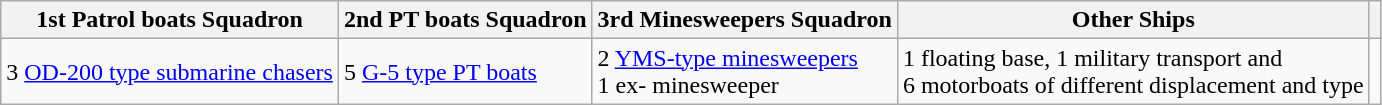<table class="wikitable" border="1">
<tr>
<th>1st Patrol boats Squadron</th>
<th>2nd PT boats Squadron</th>
<th>3rd Minesweepers Squadron</th>
<th>Other Ships</th>
<th></th>
</tr>
<tr>
<td>3  <a href='#'>OD-200 type submarine chasers</a></td>
<td>5  <a href='#'>G-5 type PT boats</a></td>
<td>2  <a href='#'>YMS-type minesweepers</a><br>1 ex- minesweeper</td>
<td>1 floating base, 1 military transport and<br>6 motorboats of different displacement and type</td>
<td></td>
</tr>
</table>
